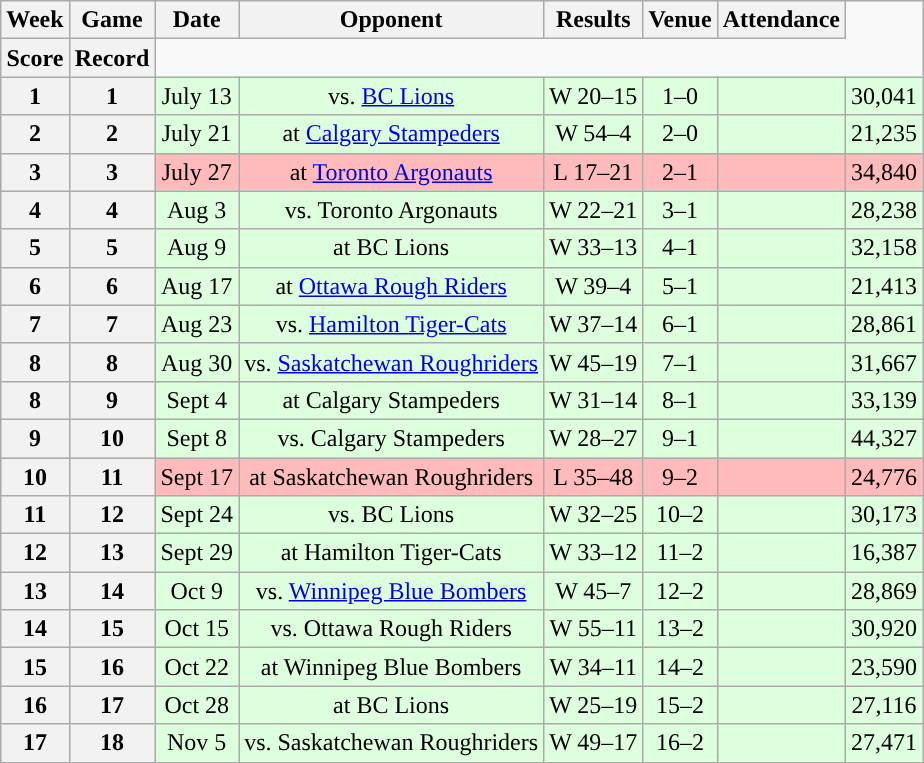<table class="wikitable" style="text-align:center">
<tr>
<th>Week</th>
<th>Game</th>
<th>Date</th>
<th>Opponent</th>
<th>Results</th>
<th>Venue</th>
<th>Attendance</th>
</tr>
<tr>
<th>Score</th>
<th>Record</th>
</tr>
<tr style="background:#ddffdd">
<th>1</th>
<th>1</th>
<td>July 13</td>
<td>vs. <a href='#'>BC Lions</a></td>
<td>W 20–15</td>
<td>1–0</td>
<td></td>
<td>30,041</td>
</tr>
<tr style="background:#ddffdd">
<th>2</th>
<th>2</th>
<td>July 21</td>
<td>at <a href='#'>Calgary Stampeders</a></td>
<td>W 54–4</td>
<td>2–0</td>
<td></td>
<td>21,235</td>
</tr>
<tr style="background:#ffbbbb">
<th>3</th>
<th>3</th>
<td>July 27</td>
<td>at <a href='#'>Toronto Argonauts</a></td>
<td>L 17–21</td>
<td>2–1</td>
<td></td>
<td>34,840</td>
</tr>
<tr style="background:#ddffdd">
<th>4</th>
<th>4</th>
<td>Aug 3</td>
<td>vs. Toronto Argonauts</td>
<td>W 22–21</td>
<td>3–1</td>
<td></td>
<td>28,238</td>
</tr>
<tr style="background:#ddffdd">
<th>5</th>
<th>5</th>
<td>Aug 9</td>
<td>at BC Lions</td>
<td>W 33–13</td>
<td>4–1</td>
<td></td>
<td>32,158</td>
</tr>
<tr style="background:#ddffdd">
<th>6</th>
<th>6</th>
<td>Aug 17</td>
<td>at <a href='#'>Ottawa Rough Riders</a></td>
<td>W 39–4</td>
<td>5–1</td>
<td></td>
<td>21,413</td>
</tr>
<tr style="background:#ddffdd">
<th>7</th>
<th>7</th>
<td>Aug 23</td>
<td>vs. <a href='#'>Hamilton Tiger-Cats</a></td>
<td>W 37–14</td>
<td>6–1</td>
<td></td>
<td>28,861</td>
</tr>
<tr style="background:#ddffdd">
<th>8</th>
<th>8</th>
<td>Aug 30</td>
<td>vs. <a href='#'>Saskatchewan Roughriders</a></td>
<td>W 45–19</td>
<td>7–1</td>
<td></td>
<td>31,667</td>
</tr>
<tr style="background:#ddffdd">
<th>8</th>
<th>9</th>
<td>Sept 4</td>
<td>at Calgary Stampeders</td>
<td>W 31–14</td>
<td>8–1</td>
<td></td>
<td>33,139</td>
</tr>
<tr style="background:#ddffdd">
<th>9</th>
<th>10</th>
<td>Sept 8</td>
<td>vs. Calgary Stampeders</td>
<td>W 28–27</td>
<td>9–1</td>
<td></td>
<td>44,327</td>
</tr>
<tr style="background:#ffbbbb">
<th>10</th>
<th>11</th>
<td>Sept 17</td>
<td>at Saskatchewan Roughriders</td>
<td>L 35–48</td>
<td>9–2</td>
<td></td>
<td>24,776</td>
</tr>
<tr style="background:#ddffdd">
<th>11</th>
<th>12</th>
<td>Sept 24</td>
<td>vs. BC Lions</td>
<td>W 32–25</td>
<td>10–2</td>
<td></td>
<td>30,173</td>
</tr>
<tr style="background:#ddffdd">
<th>12</th>
<th>13</th>
<td>Sept 29</td>
<td>at Hamilton Tiger-Cats</td>
<td>W 33–12</td>
<td>11–2</td>
<td></td>
<td>16,387</td>
</tr>
<tr style="background:#ddffdd">
<th>13</th>
<th>14</th>
<td>Oct 9</td>
<td>vs. <a href='#'>Winnipeg Blue Bombers</a></td>
<td>W 45–7</td>
<td>12–2</td>
<td></td>
<td>28,869</td>
</tr>
<tr style="background:#ddffdd">
<th>14</th>
<th>15</th>
<td>Oct 15</td>
<td>vs. Ottawa Rough Riders</td>
<td>W 55–11</td>
<td>13–2</td>
<td></td>
<td>30,920</td>
</tr>
<tr style="background:#ddffdd">
<th>15</th>
<th>16</th>
<td>Oct 22</td>
<td>at Winnipeg Blue Bombers</td>
<td>W 34–11</td>
<td>14–2</td>
<td></td>
<td>23,590</td>
</tr>
<tr style="background:#ddffdd">
<th>16</th>
<th>17</th>
<td>Oct 28</td>
<td>at BC Lions</td>
<td>W 25–19</td>
<td>15–2</td>
<td></td>
<td>27,116</td>
</tr>
<tr style="background:#ddffdd">
<th>17</th>
<th>18</th>
<td>Nov 5</td>
<td>vs. Saskatchewan Roughriders</td>
<td>W 49–17</td>
<td>16–2</td>
<td></td>
<td>27,471</td>
</tr>
</table>
